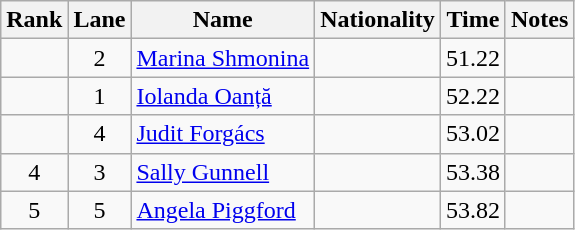<table class="wikitable sortable" style="text-align:center">
<tr>
<th>Rank</th>
<th>Lane</th>
<th>Name</th>
<th>Nationality</th>
<th>Time</th>
<th>Notes</th>
</tr>
<tr>
<td></td>
<td>2</td>
<td align="left"><a href='#'>Marina Shmonina</a></td>
<td align=left></td>
<td>51.22</td>
<td></td>
</tr>
<tr>
<td></td>
<td>1</td>
<td align="left"><a href='#'>Iolanda Oanță</a></td>
<td align=left></td>
<td>52.22</td>
<td></td>
</tr>
<tr>
<td></td>
<td>4</td>
<td align="left"><a href='#'>Judit Forgács</a></td>
<td align=left></td>
<td>53.02</td>
<td></td>
</tr>
<tr>
<td>4</td>
<td>3</td>
<td align="left"><a href='#'>Sally Gunnell</a></td>
<td align=left></td>
<td>53.38</td>
<td></td>
</tr>
<tr>
<td>5</td>
<td>5</td>
<td align="left"><a href='#'>Angela Piggford</a></td>
<td align=left></td>
<td>53.82</td>
<td></td>
</tr>
</table>
